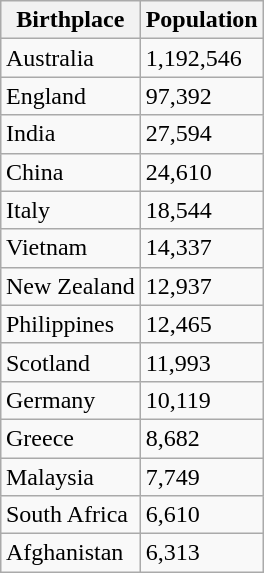<table class="wikitable" style="float:right">
<tr>
<th>Birthplace</th>
<th>Population</th>
</tr>
<tr>
<td>Australia</td>
<td>1,192,546</td>
</tr>
<tr>
<td>England</td>
<td>97,392 </td>
</tr>
<tr>
<td>India</td>
<td>27,594</td>
</tr>
<tr>
<td>China</td>
<td>24,610 </td>
</tr>
<tr>
<td>Italy</td>
<td>18,544</td>
</tr>
<tr>
<td>Vietnam</td>
<td>14,337</td>
</tr>
<tr>
<td>New Zealand</td>
<td>12,937</td>
</tr>
<tr>
<td>Philippines</td>
<td>12,465</td>
</tr>
<tr>
<td>Scotland</td>
<td>11,993 </td>
</tr>
<tr>
<td>Germany</td>
<td>10,119</td>
</tr>
<tr>
<td>Greece</td>
<td>8,682</td>
</tr>
<tr>
<td>Malaysia</td>
<td>7,749</td>
</tr>
<tr>
<td>South Africa</td>
<td>6,610</td>
</tr>
<tr>
<td>Afghanistan</td>
<td>6,313</td>
</tr>
</table>
